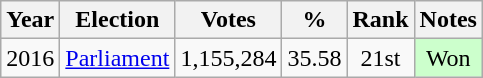<table class="wikitable" style="text-align:center;">
<tr>
<th>Year</th>
<th>Election</th>
<th>Votes</th>
<th>%</th>
<th>Rank</th>
<th>Notes</th>
</tr>
<tr>
<td>2016</td>
<td><a href='#'>Parliament</a></td>
<td>1,155,284</td>
<td>35.58</td>
<td>21st</td>
<td style="background-color:#CCFFCC">Won</td>
</tr>
</table>
